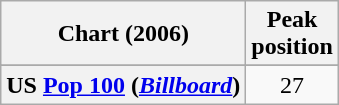<table class="wikitable sortable plainrowheaders" style="text-align:center">
<tr>
<th scope="col">Chart (2006)</th>
<th scope="col">Peak<br>position</th>
</tr>
<tr>
</tr>
<tr>
</tr>
<tr>
</tr>
<tr>
<th scope="row">US <a href='#'>Pop 100</a> (<em><a href='#'>Billboard</a></em>)</th>
<td>27</td>
</tr>
</table>
